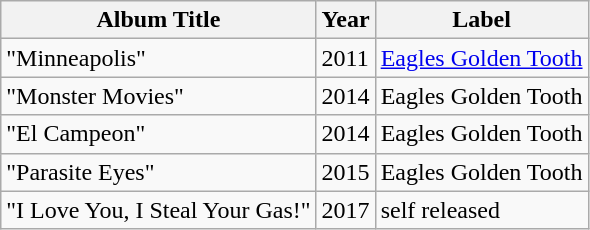<table class="wikitable">
<tr>
<th>Album Title</th>
<th>Year</th>
<th>Label</th>
</tr>
<tr>
<td>"Minneapolis"</td>
<td>2011</td>
<td><a href='#'>Eagles Golden Tooth</a></td>
</tr>
<tr>
<td>"Monster Movies"</td>
<td>2014</td>
<td>Eagles Golden Tooth</td>
</tr>
<tr>
<td>"El Campeon"</td>
<td>2014</td>
<td>Eagles Golden Tooth</td>
</tr>
<tr>
<td>"Parasite Eyes"</td>
<td>2015</td>
<td>Eagles Golden Tooth</td>
</tr>
<tr>
<td>"I Love You, I Steal Your Gas!" </td>
<td>2017</td>
<td>self released</td>
</tr>
</table>
